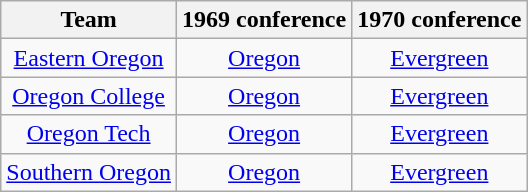<table class="wikitable sortable">
<tr>
<th>Team</th>
<th>1969 conference</th>
<th>1970 conference</th>
</tr>
<tr style="text-align:center;">
<td><a href='#'>Eastern Oregon</a></td>
<td><a href='#'>Oregon</a></td>
<td><a href='#'>Evergreen</a></td>
</tr>
<tr style="text-align:center;">
<td><a href='#'>Oregon College</a></td>
<td><a href='#'>Oregon</a></td>
<td><a href='#'>Evergreen</a></td>
</tr>
<tr style="text-align:center;">
<td><a href='#'>Oregon Tech</a></td>
<td><a href='#'>Oregon</a></td>
<td><a href='#'>Evergreen</a></td>
</tr>
<tr style="text-align:center;">
<td><a href='#'>Southern Oregon</a></td>
<td><a href='#'>Oregon</a></td>
<td><a href='#'>Evergreen</a></td>
</tr>
</table>
